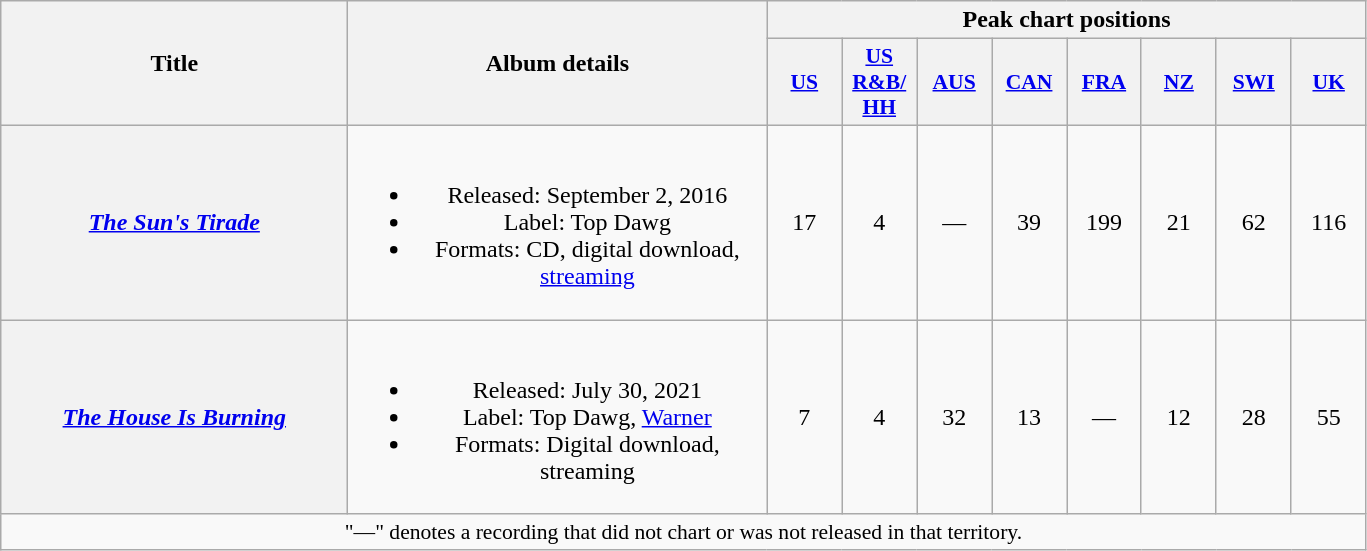<table class="wikitable plainrowheaders" style="text-align:center;">
<tr>
<th scope="col" rowspan="2" style="width:14em;">Title</th>
<th scope="col" rowspan="2" style="width:17em;">Album details</th>
<th scope="col" colspan="8">Peak chart positions</th>
</tr>
<tr>
<th scope="col" style="width:3em;font-size:90%;"><a href='#'>US</a><br></th>
<th scope="col" style="width:3em;font-size:90%;"><a href='#'>US<br>R&B/<br>HH</a><br></th>
<th scope="col" style="width:3em;font-size:90%;"><a href='#'>AUS</a><br></th>
<th scope="col" style="width:3em;font-size:90%;"><a href='#'>CAN</a><br></th>
<th scope="col" style="width:3em;font-size:90%;"><a href='#'>FRA</a><br></th>
<th scope="col" style="width:3em;font-size:90%;"><a href='#'>NZ</a><br></th>
<th scope="col" style="width:3em;font-size:90%;"><a href='#'>SWI</a><br></th>
<th scope="col" style="width:3em;font-size:90%;"><a href='#'>UK</a><br></th>
</tr>
<tr>
<th scope="row"><em><a href='#'>The Sun's Tirade</a></em></th>
<td><br><ul><li>Released: September 2, 2016</li><li>Label: Top Dawg</li><li>Formats: CD, digital download, <a href='#'>streaming</a></li></ul></td>
<td>17</td>
<td>4</td>
<td>—</td>
<td>39</td>
<td>199</td>
<td>21</td>
<td>62</td>
<td>116</td>
</tr>
<tr>
<th scope="row"><em><a href='#'>The House Is Burning</a></em></th>
<td><br><ul><li>Released: July 30, 2021</li><li>Label: Top Dawg, <a href='#'>Warner</a></li><li>Formats: Digital download, streaming</li></ul></td>
<td>7</td>
<td>4</td>
<td>32</td>
<td>13</td>
<td>—</td>
<td>12<br></td>
<td>28</td>
<td>55</td>
</tr>
<tr>
<td colspan="14" style="font-size:90%">"—" denotes a recording that did not chart or was not released in that territory.</td>
</tr>
</table>
